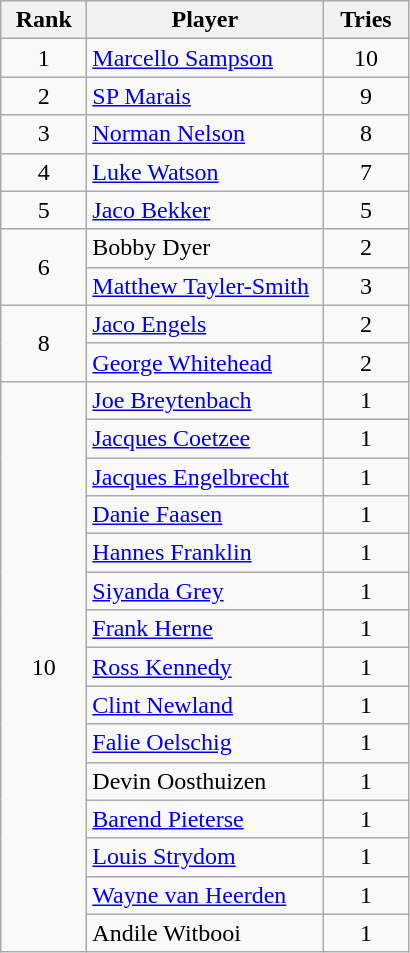<table class="wikitable"  style="text-align: center;">
<tr>
<th style="width:50px;">Rank</th>
<th style="width:150px;">Player</th>
<th style="width:50px;">Tries</th>
</tr>
<tr>
<td>1</td>
<td align=left><a href='#'>Marcello Sampson</a></td>
<td>10</td>
</tr>
<tr>
<td>2</td>
<td align=left><a href='#'>SP Marais</a></td>
<td>9</td>
</tr>
<tr>
<td>3</td>
<td align=left><a href='#'>Norman Nelson</a></td>
<td>8</td>
</tr>
<tr>
<td>4</td>
<td align=left><a href='#'>Luke Watson</a></td>
<td>7</td>
</tr>
<tr>
<td>5</td>
<td align=left><a href='#'>Jaco Bekker</a></td>
<td>5</td>
</tr>
<tr>
<td rowspan= 2>6</td>
<td align=left>Bobby Dyer</td>
<td>2</td>
</tr>
<tr>
<td style="text-align:left;"><a href='#'>Matthew Tayler-Smith</a></td>
<td>3</td>
</tr>
<tr>
<td rowspan= 2>8</td>
<td align=left><a href='#'>Jaco Engels</a></td>
<td>2</td>
</tr>
<tr>
<td style="text-align:left;"><a href='#'>George Whitehead</a></td>
<td>2</td>
</tr>
<tr>
<td rowspan=15>10</td>
<td align=left><a href='#'>Joe Breytenbach</a></td>
<td>1</td>
</tr>
<tr>
<td style="text-align:left;"><a href='#'>Jacques Coetzee</a></td>
<td>1</td>
</tr>
<tr>
<td style="text-align:left;"><a href='#'>Jacques Engelbrecht</a></td>
<td>1</td>
</tr>
<tr>
<td style="text-align:left;"><a href='#'>Danie Faasen</a></td>
<td>1</td>
</tr>
<tr>
<td style="text-align:left;"><a href='#'>Hannes Franklin</a></td>
<td>1</td>
</tr>
<tr>
<td style="text-align:left;"><a href='#'>Siyanda Grey</a></td>
<td>1</td>
</tr>
<tr>
<td style="text-align:left;"><a href='#'>Frank Herne</a></td>
<td>1</td>
</tr>
<tr>
<td style="text-align:left;"><a href='#'>Ross Kennedy</a></td>
<td>1</td>
</tr>
<tr>
<td style="text-align:left;"><a href='#'>Clint Newland</a></td>
<td>1</td>
</tr>
<tr>
<td style="text-align:left;"><a href='#'>Falie Oelschig</a></td>
<td>1</td>
</tr>
<tr>
<td style="text-align:left;">Devin Oosthuizen</td>
<td>1</td>
</tr>
<tr>
<td style="text-align:left;"><a href='#'>Barend Pieterse</a></td>
<td>1</td>
</tr>
<tr>
<td style="text-align:left;"><a href='#'>Louis Strydom</a></td>
<td>1</td>
</tr>
<tr>
<td style="text-align:left;"><a href='#'>Wayne van Heerden</a></td>
<td>1</td>
</tr>
<tr>
<td style="text-align:left;">Andile Witbooi</td>
<td>1</td>
</tr>
</table>
